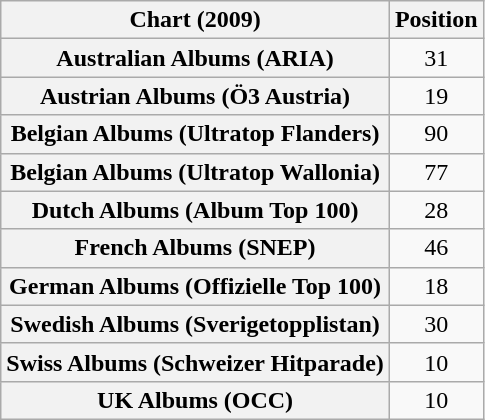<table class="wikitable sortable plainrowheaders" style="text-align:center">
<tr>
<th>Chart (2009)</th>
<th>Position</th>
</tr>
<tr>
<th scope="row">Australian Albums (ARIA)</th>
<td style="text-align:center;">31</td>
</tr>
<tr>
<th scope="row">Austrian Albums (Ö3 Austria)</th>
<td style="text-align:center;">19</td>
</tr>
<tr>
<th scope="row">Belgian Albums (Ultratop Flanders)</th>
<td style="text-align:center;">90</td>
</tr>
<tr>
<th scope="row">Belgian Albums (Ultratop Wallonia)</th>
<td style="text-align:center;">77</td>
</tr>
<tr>
<th scope="row">Dutch Albums (Album Top 100)</th>
<td style="text-align:center;">28</td>
</tr>
<tr>
<th scope="row">French Albums (SNEP)</th>
<td style="text-align:center;">46</td>
</tr>
<tr>
<th scope="row">German Albums (Offizielle Top 100)</th>
<td style="text-align:center;">18</td>
</tr>
<tr>
<th scope="row">Swedish Albums (Sverigetopplistan)</th>
<td style="text-align:center;">30</td>
</tr>
<tr>
<th scope="row">Swiss Albums (Schweizer Hitparade)</th>
<td style="text-align:center;">10</td>
</tr>
<tr>
<th scope="row">UK Albums (OCC)</th>
<td style="text-align:center;">10</td>
</tr>
</table>
